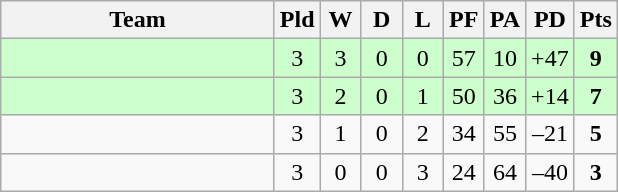<table class="wikitable" style="text-align:center;">
<tr>
<th width=175>Team</th>
<th width=20 abbr="Played">Pld</th>
<th width=20 abbr="Won">W</th>
<th width=20 abbr="Drawn">D</th>
<th width=20 abbr="Lost">L</th>
<th width=20 abbr="Points for">PF</th>
<th width=20 abbr="Points against">PA</th>
<th width=25 abbr="Points difference">PD</th>
<th width=20 abbr="Points">Pts</th>
</tr>
<tr style="background:#ccffcc">
<td align=left></td>
<td>3</td>
<td>3</td>
<td>0</td>
<td>0</td>
<td>57</td>
<td>10</td>
<td>+47</td>
<td><strong>9</strong></td>
</tr>
<tr style="background:#ccffcc">
<td align=left></td>
<td>3</td>
<td>2</td>
<td>0</td>
<td>1</td>
<td>50</td>
<td>36</td>
<td>+14</td>
<td><strong>7</strong></td>
</tr>
<tr>
<td align=left></td>
<td>3</td>
<td>1</td>
<td>0</td>
<td>2</td>
<td>34</td>
<td>55</td>
<td>–21</td>
<td><strong>5</strong></td>
</tr>
<tr>
<td align=left></td>
<td>3</td>
<td>0</td>
<td>0</td>
<td>3</td>
<td>24</td>
<td>64</td>
<td>–40</td>
<td><strong>3</strong></td>
</tr>
</table>
